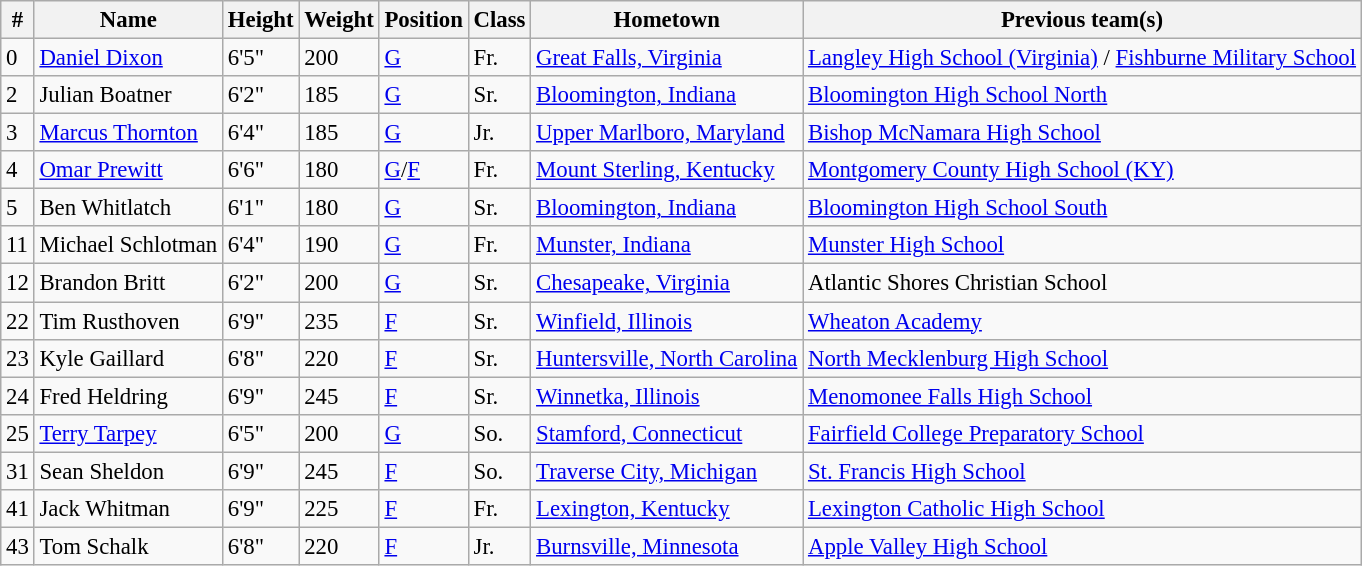<table class="wikitable sortable" style="font-size: 95%;">
<tr>
<th>#</th>
<th>Name</th>
<th>Height</th>
<th>Weight</th>
<th>Position</th>
<th>Class</th>
<th>Hometown</th>
<th>Previous team(s)</th>
</tr>
<tr>
<td>0</td>
<td><a href='#'>Daniel Dixon</a></td>
<td>6'5"</td>
<td>200</td>
<td><a href='#'>G</a></td>
<td>Fr.</td>
<td><a href='#'>Great Falls, Virginia</a></td>
<td><a href='#'>Langley High School (Virginia)</a> / <a href='#'>Fishburne Military School</a></td>
</tr>
<tr>
<td>2</td>
<td>Julian Boatner</td>
<td>6'2"</td>
<td>185</td>
<td><a href='#'>G</a></td>
<td>Sr.</td>
<td><a href='#'>Bloomington, Indiana</a></td>
<td><a href='#'>Bloomington High School North</a></td>
</tr>
<tr>
<td>3</td>
<td><a href='#'>Marcus Thornton</a></td>
<td>6'4"</td>
<td>185</td>
<td><a href='#'>G</a></td>
<td>Jr.</td>
<td><a href='#'>Upper Marlboro, Maryland</a></td>
<td><a href='#'>Bishop McNamara High School</a></td>
</tr>
<tr>
<td>4</td>
<td><a href='#'>Omar Prewitt</a></td>
<td>6'6"</td>
<td>180</td>
<td><a href='#'>G</a>/<a href='#'>F</a></td>
<td>Fr.</td>
<td><a href='#'>Mount Sterling, Kentucky</a></td>
<td><a href='#'>Montgomery County High School (KY)</a></td>
</tr>
<tr>
<td>5</td>
<td>Ben Whitlatch</td>
<td>6'1"</td>
<td>180</td>
<td><a href='#'>G</a></td>
<td>Sr.</td>
<td><a href='#'>Bloomington, Indiana</a></td>
<td><a href='#'>Bloomington High School South</a></td>
</tr>
<tr>
<td>11</td>
<td>Michael Schlotman</td>
<td>6'4"</td>
<td>190</td>
<td><a href='#'>G</a></td>
<td>Fr.</td>
<td><a href='#'>Munster, Indiana</a></td>
<td><a href='#'>Munster High School</a></td>
</tr>
<tr>
<td>12</td>
<td>Brandon Britt</td>
<td>6'2"</td>
<td>200</td>
<td><a href='#'>G</a></td>
<td>Sr.</td>
<td><a href='#'>Chesapeake, Virginia</a></td>
<td>Atlantic Shores Christian School</td>
</tr>
<tr>
<td>22</td>
<td>Tim Rusthoven</td>
<td>6'9"</td>
<td>235</td>
<td><a href='#'>F</a></td>
<td>Sr.</td>
<td><a href='#'>Winfield, Illinois</a></td>
<td><a href='#'>Wheaton Academy</a></td>
</tr>
<tr>
<td>23</td>
<td>Kyle Gaillard</td>
<td>6'8"</td>
<td>220</td>
<td><a href='#'>F</a></td>
<td>Sr.</td>
<td><a href='#'>Huntersville, North Carolina</a></td>
<td><a href='#'>North Mecklenburg High School</a></td>
</tr>
<tr>
<td>24</td>
<td>Fred Heldring</td>
<td>6'9"</td>
<td>245</td>
<td><a href='#'>F</a></td>
<td>Sr.</td>
<td><a href='#'>Winnetka, Illinois</a></td>
<td><a href='#'>Menomonee Falls High School</a></td>
</tr>
<tr>
<td>25</td>
<td><a href='#'>Terry Tarpey</a></td>
<td>6'5"</td>
<td>200</td>
<td><a href='#'>G</a></td>
<td>So.</td>
<td><a href='#'>Stamford, Connecticut</a></td>
<td><a href='#'>Fairfield College Preparatory School</a></td>
</tr>
<tr>
<td>31</td>
<td>Sean Sheldon</td>
<td>6'9"</td>
<td>245</td>
<td><a href='#'>F</a></td>
<td>So.</td>
<td><a href='#'>Traverse City, Michigan</a></td>
<td><a href='#'>St. Francis High School</a></td>
</tr>
<tr>
<td>41</td>
<td>Jack Whitman</td>
<td>6'9"</td>
<td>225</td>
<td><a href='#'>F</a></td>
<td>Fr.</td>
<td><a href='#'>Lexington, Kentucky</a></td>
<td><a href='#'>Lexington Catholic High School</a></td>
</tr>
<tr>
<td>43</td>
<td>Tom Schalk</td>
<td>6'8"</td>
<td>220</td>
<td><a href='#'>F</a></td>
<td>Jr.</td>
<td><a href='#'>Burnsville, Minnesota</a></td>
<td><a href='#'>Apple Valley High School</a></td>
</tr>
</table>
